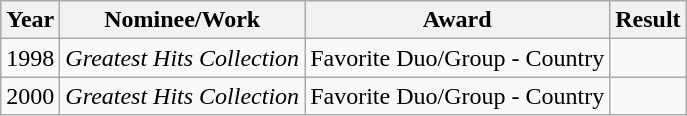<table class="wikitable">
<tr>
<th>Year</th>
<th>Nominee/Work</th>
<th>Award</th>
<th>Result</th>
</tr>
<tr>
<td>1998</td>
<td><em>Greatest Hits Collection</em></td>
<td>Favorite Duo/Group - Country</td>
<td></td>
</tr>
<tr>
<td>2000</td>
<td><em>Greatest Hits Collection</em></td>
<td>Favorite Duo/Group - Country</td>
<td></td>
</tr>
</table>
